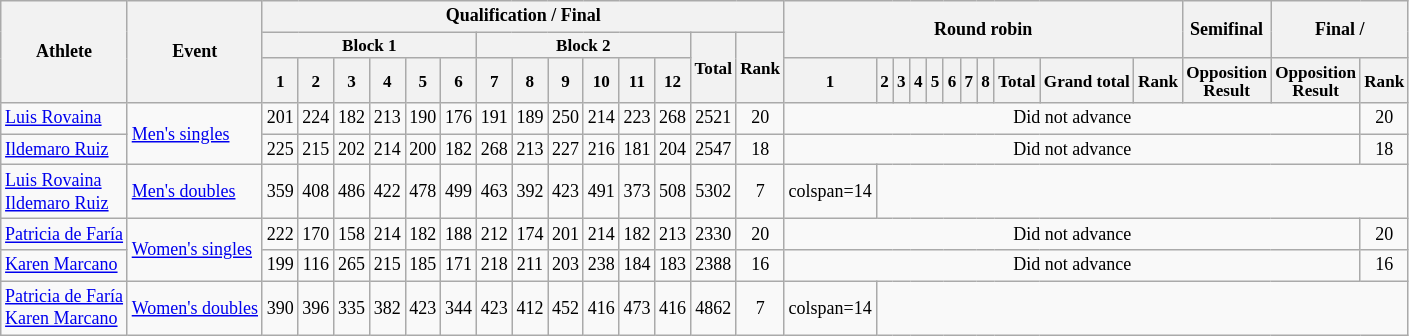<table class=wikitable style=font-size:75%;text-align:center>
<tr>
<th rowspan=3>Athlete</th>
<th rowspan=3>Event</th>
<th colspan=14>Qualification / Final</th>
<th colspan=11 rowspan=2>Round robin</th>
<th rowspan=2>Semifinal</th>
<th rowspan=2 colspan=2>Final / </th>
</tr>
<tr style=font-size:95%>
<th colspan=6>Block 1</th>
<th colspan=6>Block 2</th>
<th rowspan=2>Total</th>
<th rowspan=2>Rank</th>
</tr>
<tr style=font-size:95%>
<th>1</th>
<th>2</th>
<th>3</th>
<th>4</th>
<th>5</th>
<th>6</th>
<th>7</th>
<th>8</th>
<th>9</th>
<th>10</th>
<th>11</th>
<th>12</th>
<th>1</th>
<th>2</th>
<th>3</th>
<th>4</th>
<th>5</th>
<th>6</th>
<th>7</th>
<th>8</th>
<th>Total</th>
<th>Grand total</th>
<th>Rank</th>
<th>Opposition<br>Result</th>
<th>Opposition<br>Result</th>
<th>Rank</th>
</tr>
<tr>
<td align=left><a href='#'>Luis Rovaina</a></td>
<td align=left rowspan=2><a href='#'>Men's singles</a></td>
<td>201</td>
<td>224</td>
<td>182</td>
<td>213</td>
<td>190</td>
<td>176</td>
<td>191</td>
<td>189</td>
<td>250</td>
<td>214</td>
<td>223</td>
<td>268</td>
<td>2521</td>
<td>20</td>
<td colspan=13>Did not advance</td>
<td>20</td>
</tr>
<tr>
<td align=left><a href='#'>Ildemaro Ruiz</a></td>
<td>225</td>
<td>215</td>
<td>202</td>
<td>214</td>
<td>200</td>
<td>182</td>
<td>268</td>
<td>213</td>
<td>227</td>
<td>216</td>
<td>181</td>
<td>204</td>
<td>2547</td>
<td>18</td>
<td colspan=13>Did not advance</td>
<td>18</td>
</tr>
<tr>
<td align=left><a href='#'>Luis Rovaina</a><br><a href='#'>Ildemaro Ruiz</a></td>
<td align=left><a href='#'>Men's doubles</a></td>
<td>359</td>
<td>408</td>
<td>486</td>
<td>422</td>
<td>478</td>
<td>499</td>
<td>463</td>
<td>392</td>
<td>423</td>
<td>491</td>
<td>373</td>
<td>508</td>
<td>5302</td>
<td>7</td>
<td>colspan=14 </td>
</tr>
<tr>
<td align=left><a href='#'>Patricia de Faría</a></td>
<td align=left rowspan=2><a href='#'>Women's singles</a></td>
<td>222</td>
<td>170</td>
<td>158</td>
<td>214</td>
<td>182</td>
<td>188</td>
<td>212</td>
<td>174</td>
<td>201</td>
<td>214</td>
<td>182</td>
<td>213</td>
<td>2330</td>
<td>20</td>
<td colspan=13>Did not advance</td>
<td>20</td>
</tr>
<tr>
<td align=left><a href='#'>Karen Marcano</a></td>
<td>199</td>
<td>116</td>
<td>265</td>
<td>215</td>
<td>185</td>
<td>171</td>
<td>218</td>
<td>211</td>
<td>203</td>
<td>238</td>
<td>184</td>
<td>183</td>
<td>2388</td>
<td>16</td>
<td colspan=13>Did not advance</td>
<td>16</td>
</tr>
<tr>
<td align=left><a href='#'>Patricia de Faría</a><br><a href='#'>Karen Marcano</a></td>
<td align=left><a href='#'>Women's doubles</a></td>
<td>390</td>
<td>396</td>
<td>335</td>
<td>382</td>
<td>423</td>
<td>344</td>
<td>423</td>
<td>412</td>
<td>452</td>
<td>416</td>
<td>473</td>
<td>416</td>
<td>4862</td>
<td>7</td>
<td>colspan=14 </td>
</tr>
</table>
